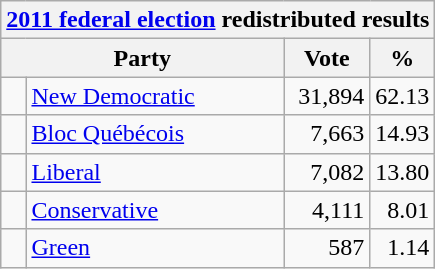<table class="wikitable">
<tr>
<th colspan="4"><a href='#'>2011 federal election</a> redistributed results</th>
</tr>
<tr>
<th bgcolor="#DDDDFF" width="130px" colspan="2">Party</th>
<th bgcolor="#DDDDFF" width="50px">Vote</th>
<th bgcolor="#DDDDFF" width="30px">%</th>
</tr>
<tr>
<td> </td>
<td><a href='#'>New Democratic</a></td>
<td align=right>31,894</td>
<td align=right>62.13</td>
</tr>
<tr>
<td> </td>
<td><a href='#'>Bloc Québécois</a></td>
<td align=right>7,663</td>
<td align=right>14.93</td>
</tr>
<tr>
<td> </td>
<td><a href='#'>Liberal</a></td>
<td align=right>7,082</td>
<td align=right>13.80</td>
</tr>
<tr>
<td> </td>
<td><a href='#'>Conservative</a></td>
<td align=right>4,111</td>
<td align=right>8.01</td>
</tr>
<tr>
<td> </td>
<td><a href='#'>Green</a></td>
<td align=right>587</td>
<td align=right>1.14</td>
</tr>
</table>
